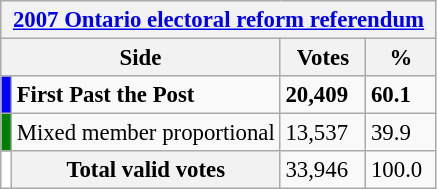<table class="wikitable" style="font-size: 95%; clear:both">
<tr style="background-color:#E9E9E9">
<th colspan=4><a href='#'>2007 Ontario electoral reform referendum</a></th>
</tr>
<tr style="background-color:#E9E9E9">
<th colspan=2 style="width: 130px">Side</th>
<th style="width: 50px">Votes</th>
<th style="width: 40px">%</th>
</tr>
<tr>
<td bgcolor="blue"></td>
<td><strong>First Past the Post</strong></td>
<td><strong>20,409</strong></td>
<td><strong>60.1</strong></td>
</tr>
<tr>
<td bgcolor="green"></td>
<td>Mixed member proportional</td>
<td>13,537</td>
<td>39.9</td>
</tr>
<tr>
<td bgcolor="white"></td>
<th>Total valid votes</th>
<td>33,946</td>
<td>100.0</td>
</tr>
</table>
